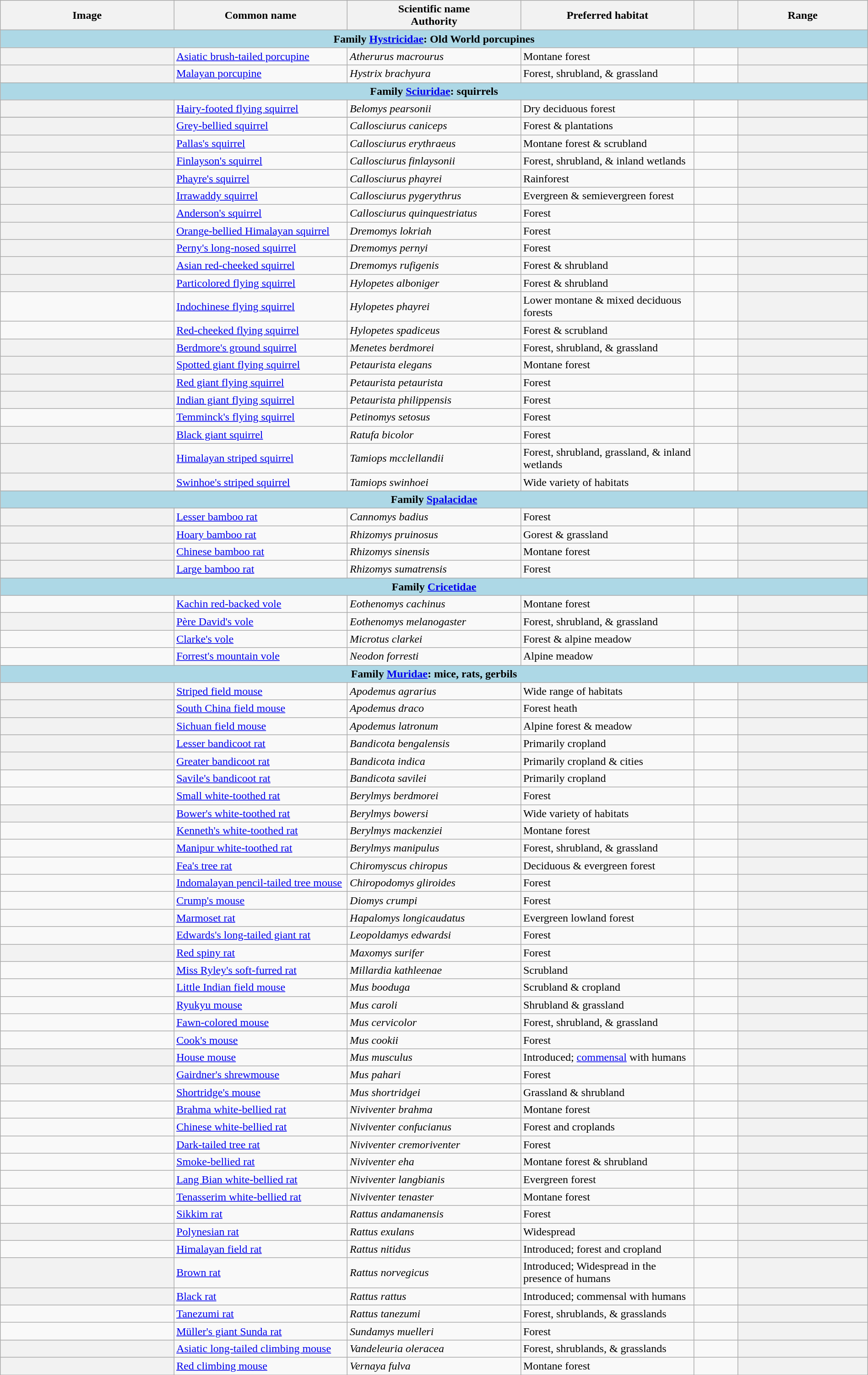<table width=100% class="wikitable unsortable plainrowheaders">
<tr>
<th width="20%" style="text-align: center;">Image</th>
<th width="20%">Common name</th>
<th width="20%">Scientific name<br>Authority</th>
<th width="20%">Preferred habitat</th>
<th width="5%"></th>
<th width="15%">Range</th>
</tr>
<tr>
<td style="text-align:center;background:lightblue;" colspan=6><strong>Family <a href='#'>Hystricidae</a>: Old World porcupines</strong></td>
</tr>
<tr>
<th style="text-align: center;"></th>
<td><a href='#'>Asiatic brush-tailed porcupine</a></td>
<td><em>Atherurus macrourus</em><br></td>
<td>Montane forest</td>
<td><br></td>
<th style="text-align: center;"></th>
</tr>
<tr>
<th style="text-align: center;"></th>
<td><a href='#'>Malayan porcupine</a></td>
<td><em>Hystrix brachyura</em><br></td>
<td>Forest, shrubland, & grassland</td>
<td><br></td>
<th style="text-align: center;"></th>
</tr>
<tr>
<td style="text-align:center;background:lightblue;" colspan=6><strong>Family <a href='#'>Sciuridae</a>: squirrels</strong></td>
</tr>
<tr>
<th style="text-align: center;"></th>
<td><a href='#'>Hairy-footed flying squirrel</a></td>
<td><em>Belomys pearsonii</em><br></td>
<td>Dry deciduous forest</td>
<td><br></td>
<th style="text-align: center;"></th>
</tr>
<tr>
</tr>
<tr>
<th style="text-align: center;"></th>
<td><a href='#'>Grey-bellied squirrel</a></td>
<td><em>Callosciurus caniceps</em><br></td>
<td>Forest & plantations</td>
<td><br></td>
<th style="text-align: center;"></th>
</tr>
<tr>
<th style="text-align: center;"></th>
<td><a href='#'>Pallas's squirrel</a></td>
<td><em>Callosciurus erythraeus</em><br></td>
<td>Montane forest & scrubland</td>
<td><br></td>
<th style="text-align: center;"></th>
</tr>
<tr>
<th style="text-align: center;"></th>
<td><a href='#'>Finlayson's squirrel</a></td>
<td><em>Callosciurus finlaysonii</em><br></td>
<td>Forest, shrubland, & inland wetlands</td>
<td><br></td>
<th style="text-align: center;"></th>
</tr>
<tr>
<th style="text-align: center;"></th>
<td><a href='#'>Phayre's squirrel</a></td>
<td><em>Callosciurus phayrei</em><br></td>
<td>Rainforest</td>
<td><br></td>
<th style="text-align: center;"></th>
</tr>
<tr>
<th style="text-align: center;"></th>
<td><a href='#'>Irrawaddy squirrel</a></td>
<td><em>Callosciurus pygerythrus</em><br></td>
<td>Evergreen & semievergreen forest</td>
<td><br></td>
<th style="text-align: center;"></th>
</tr>
<tr>
<th style="text-align: center;"></th>
<td><a href='#'>Anderson's squirrel</a></td>
<td><em>Callosciurus quinquestriatus</em><br></td>
<td>Forest</td>
<td><br></td>
<th style="text-align: center;"></th>
</tr>
<tr>
<th style="text-align: center;"></th>
<td><a href='#'>Orange-bellied Himalayan squirrel</a></td>
<td><em>Dremomys lokriah</em><br></td>
<td>Forest</td>
<td><br></td>
<th style="text-align: center;"></th>
</tr>
<tr>
<th style="text-align: center;"></th>
<td><a href='#'>Perny's long-nosed squirrel</a></td>
<td><em>Dremomys pernyi</em><br></td>
<td>Forest</td>
<td><br></td>
<th style="text-align: center;"></th>
</tr>
<tr>
<th style="text-align: center;"></th>
<td><a href='#'>Asian red-cheeked squirrel</a></td>
<td><em>Dremomys rufigenis</em><br></td>
<td>Forest & shrubland</td>
<td><br></td>
<th style="text-align: center;"></th>
</tr>
<tr>
<th style="text-align: center;"></th>
<td><a href='#'>Particolored flying squirrel</a></td>
<td><em>Hylopetes alboniger</em><br></td>
<td>Forest & shrubland</td>
<td><br></td>
<th style="text-align: center;"></th>
</tr>
<tr>
<td></td>
<td><a href='#'>Indochinese flying squirrel</a></td>
<td><em>Hylopetes phayrei</em><br></td>
<td>Lower montane & mixed deciduous forests</td>
<td><br></td>
<th style="text-align: center;"></th>
</tr>
<tr>
<td></td>
<td><a href='#'>Red-cheeked flying squirrel</a></td>
<td><em>Hylopetes spadiceus</em><br></td>
<td>Forest & scrubland</td>
<td><br></td>
<th style="text-align: center;"></th>
</tr>
<tr>
<th style="text-align: center;"></th>
<td><a href='#'>Berdmore's ground squirrel</a></td>
<td><em>Menetes berdmorei</em><br></td>
<td>Forest, shrubland, & grassland</td>
<td><br></td>
<th style="text-align: center;"></th>
</tr>
<tr>
<th style="text-align: center;"></th>
<td><a href='#'>Spotted giant flying squirrel</a></td>
<td><em>Petaurista elegans</em><br></td>
<td>Montane forest</td>
<td><br></td>
<th style="text-align: center;"></th>
</tr>
<tr>
<th style="text-align: center;"></th>
<td><a href='#'>Red giant flying squirrel</a></td>
<td><em>Petaurista petaurista</em><br></td>
<td>Forest</td>
<td><br></td>
<th style="text-align: center;"></th>
</tr>
<tr>
<th style="text-align: center;"></th>
<td><a href='#'>Indian giant flying squirrel</a></td>
<td><em>Petaurista philippensis</em><br></td>
<td>Forest</td>
<td><br></td>
<th style="text-align: center;"></th>
</tr>
<tr>
<td></td>
<td><a href='#'>Temminck's flying squirrel</a></td>
<td><em>Petinomys setosus</em><br></td>
<td>Forest</td>
<td><br></td>
<th style="text-align: center;"></th>
</tr>
<tr>
<th style="text-align: center;"></th>
<td><a href='#'>Black giant squirrel</a></td>
<td><em>Ratufa bicolor</em><br></td>
<td>Forest</td>
<td><br></td>
<th style="text-align: center;"></th>
</tr>
<tr>
<th style="text-align: center;"></th>
<td><a href='#'>Himalayan striped squirrel</a></td>
<td><em>Tamiops mcclellandii</em><br></td>
<td>Forest, shrubland, grassland, & inland wetlands</td>
<td><br></td>
<th style="text-align: center;"></th>
</tr>
<tr>
<th style="text-align: center;"></th>
<td><a href='#'>Swinhoe's striped squirrel</a></td>
<td><em>Tamiops swinhoei</em><br></td>
<td>Wide variety of habitats</td>
<td><br></td>
<th style="text-align: center;"></th>
</tr>
<tr>
<td style="text-align:center;background:lightblue;" colspan=6><strong>Family <a href='#'>Spalacidae</a></strong></td>
</tr>
<tr>
<th style="text-align: center;"></th>
<td><a href='#'>Lesser bamboo rat</a></td>
<td><em>Cannomys badius</em><br></td>
<td>Forest</td>
<td><br></td>
<th style="text-align: center;"></th>
</tr>
<tr>
<th style="text-align: center;"></th>
<td><a href='#'>Hoary bamboo rat</a></td>
<td><em>Rhizomys pruinosus</em><br></td>
<td>Gorest & grassland</td>
<td><br></td>
<th style="text-align: center;"></th>
</tr>
<tr>
<th style="text-align: center;"></th>
<td><a href='#'>Chinese bamboo rat</a></td>
<td><em>Rhizomys sinensis</em><br></td>
<td>Montane forest</td>
<td><br></td>
<th style="text-align: center;"></th>
</tr>
<tr>
<th style="text-align: center;"></th>
<td><a href='#'>Large bamboo rat</a></td>
<td><em>Rhizomys sumatrensis</em><br></td>
<td>Forest</td>
<td><br></td>
<th style="text-align: center;"></th>
</tr>
<tr>
<td style="text-align:center;background:lightblue;" colspan=6><strong>Family <a href='#'>Cricetidae</a></strong></td>
</tr>
<tr>
<td></td>
<td><a href='#'>Kachin red-backed vole</a></td>
<td><em>Eothenomys cachinus</em><br></td>
<td>Montane forest</td>
<td><br></td>
<th style="text-align: center;"></th>
</tr>
<tr>
<th style="text-align: center;"></th>
<td><a href='#'>Père David's vole</a></td>
<td><em>Eothenomys melanogaster</em><br></td>
<td>Forest, shrubland, & grassland</td>
<td><br></td>
<th style="text-align: center;"></th>
</tr>
<tr>
<td></td>
<td><a href='#'>Clarke's vole</a></td>
<td><em>Microtus clarkei</em><br></td>
<td>Forest & alpine meadow</td>
<td><br></td>
<th style="text-align: center;"></th>
</tr>
<tr>
<td></td>
<td><a href='#'>Forrest's mountain vole</a></td>
<td><em>Neodon forresti</em><br></td>
<td>Alpine meadow</td>
<td><br></td>
<th style="text-align: center;"></th>
</tr>
<tr>
<td style="text-align:center;background:lightblue;" colspan=6><strong>Family <a href='#'>Muridae</a>: mice, rats, gerbils</strong></td>
</tr>
<tr>
<th style="text-align: center;"></th>
<td><a href='#'>Striped field mouse</a></td>
<td><em>Apodemus agrarius</em><br></td>
<td>Wide range of habitats</td>
<td><br></td>
<th style="text-align: center;"></th>
</tr>
<tr>
<th style="text-align: center;"></th>
<td><a href='#'>South China field mouse</a></td>
<td><em>Apodemus draco</em><br></td>
<td>Forest heath</td>
<td><br></td>
<th style="text-align: center;"></th>
</tr>
<tr>
<th style="text-align: center;"></th>
<td><a href='#'>Sichuan field mouse</a></td>
<td><em>Apodemus latronum</em><br></td>
<td>Alpine forest & meadow</td>
<td><br></td>
<th style="text-align: center;"></th>
</tr>
<tr>
<th style="text-align: center;"></th>
<td><a href='#'>Lesser bandicoot rat</a></td>
<td><em>Bandicota bengalensis</em><br></td>
<td>Primarily cropland</td>
<td><br></td>
<th style="text-align: center;"></th>
</tr>
<tr>
<th style="text-align: center;"></th>
<td><a href='#'>Greater bandicoot rat</a></td>
<td><em>Bandicota indica</em><br></td>
<td>Primarily cropland & cities</td>
<td><br></td>
<th style="text-align: center;"></th>
</tr>
<tr>
<td></td>
<td><a href='#'>Savile's bandicoot rat</a></td>
<td><em>Bandicota savilei</em><br></td>
<td>Primarily cropland</td>
<td><br></td>
<th style="text-align: center;"></th>
</tr>
<tr>
<td></td>
<td><a href='#'>Small white-toothed rat</a></td>
<td><em>Berylmys berdmorei</em><br></td>
<td>Forest</td>
<td><br></td>
<th style="text-align: center;"></th>
</tr>
<tr>
<th style="text-align: center;"></th>
<td><a href='#'>Bower's white-toothed rat</a></td>
<td><em>Berylmys bowersi</em><br></td>
<td>Wide variety of habitats</td>
<td><br></td>
<th style="text-align: center;"></th>
</tr>
<tr>
<td></td>
<td><a href='#'>Kenneth's white-toothed rat</a></td>
<td><em>Berylmys mackenziei</em><br></td>
<td>Montane forest</td>
<td><br></td>
<th style="text-align: center;"></th>
</tr>
<tr>
<td></td>
<td><a href='#'>Manipur white-toothed rat</a></td>
<td><em>Berylmys manipulus</em><br></td>
<td>Forest, shrubland, & grassland</td>
<td><br></td>
<th style="text-align: center;"></th>
</tr>
<tr>
<td></td>
<td><a href='#'>Fea's tree rat</a></td>
<td><em>Chiromyscus chiropus</em><br></td>
<td>Deciduous & evergreen forest</td>
<td><br></td>
<th style="text-align: center;"></th>
</tr>
<tr>
<td></td>
<td><a href='#'>Indomalayan pencil-tailed tree mouse</a></td>
<td><em>Chiropodomys gliroides</em><br></td>
<td>Forest</td>
<td><br></td>
<th style="text-align: center;"></th>
</tr>
<tr>
<td></td>
<td><a href='#'>Crump's mouse</a></td>
<td><em>Diomys crumpi</em><br></td>
<td>Forest</td>
<td><br></td>
<th style="text-align: center;"></th>
</tr>
<tr>
<td></td>
<td><a href='#'>Marmoset rat</a></td>
<td><em>Hapalomys longicaudatus</em><br></td>
<td>Evergreen lowland forest</td>
<td><br></td>
<th style="text-align: center;"></th>
</tr>
<tr>
<td></td>
<td><a href='#'>Edwards's long-tailed giant rat</a></td>
<td><em>Leopoldamys edwardsi</em><br></td>
<td>Forest</td>
<td><br></td>
<th style="text-align: center;"></th>
</tr>
<tr>
<th style="text-align: center;"></th>
<td><a href='#'>Red spiny rat</a></td>
<td><em>Maxomys surifer</em><br></td>
<td>Forest</td>
<td><br></td>
<th style="text-align: center;"></th>
</tr>
<tr>
<td></td>
<td><a href='#'>Miss Ryley's soft-furred rat</a></td>
<td><em>Millardia kathleenae</em><br></td>
<td>Scrubland</td>
<td><br></td>
<th style="text-align: center;"></th>
</tr>
<tr>
<td></td>
<td><a href='#'>Little Indian field mouse</a></td>
<td><em>Mus booduga</em><br></td>
<td>Scrubland & cropland</td>
<td><br></td>
<th style="text-align: center;"></th>
</tr>
<tr>
<td></td>
<td><a href='#'>Ryukyu mouse</a></td>
<td><em>Mus caroli</em><br></td>
<td>Shrubland & grassland</td>
<td><br></td>
<th style="text-align: center;"></th>
</tr>
<tr>
<td></td>
<td><a href='#'>Fawn-colored mouse</a></td>
<td><em>Mus cervicolor</em><br></td>
<td>Forest, shrubland, & grassland</td>
<td><br></td>
<th style="text-align: center;"></th>
</tr>
<tr>
<td></td>
<td><a href='#'>Cook's mouse</a></td>
<td><em>Mus cookii</em><br></td>
<td>Forest</td>
<td><br></td>
<th style="text-align: center;"></th>
</tr>
<tr>
<th style="text-align: center;"></th>
<td><a href='#'>House mouse</a></td>
<td><em>Mus musculus</em><br></td>
<td>Introduced; <a href='#'>commensal</a> with humans</td>
<td><br></td>
<th style="text-align: center;"></th>
</tr>
<tr>
<th style="text-align: center;"></th>
<td><a href='#'>Gairdner's shrewmouse</a></td>
<td><em>Mus pahari</em><br></td>
<td>Forest</td>
<td><br></td>
<th style="text-align: center;"></th>
</tr>
<tr>
<td></td>
<td><a href='#'>Shortridge's mouse</a></td>
<td><em>Mus shortridgei</em><br></td>
<td>Grassland & shrubland</td>
<td><br></td>
<th style="text-align: center;"></th>
</tr>
<tr>
<td></td>
<td><a href='#'>Brahma white-bellied rat</a></td>
<td><em>Niviventer brahma</em><br></td>
<td>Montane forest</td>
<td><br></td>
<th style="text-align: center;"></th>
</tr>
<tr>
<td></td>
<td><a href='#'>Chinese white-bellied rat</a></td>
<td><em>Niviventer confucianus</em><br></td>
<td>Forest and croplands</td>
<td><br></td>
<th style="text-align: center;"></th>
</tr>
<tr>
<td></td>
<td><a href='#'>Dark-tailed tree rat</a></td>
<td><em>Niviventer cremoriventer</em><br></td>
<td>Forest</td>
<td><br></td>
<th style="text-align: center;"></th>
</tr>
<tr>
<td></td>
<td><a href='#'>Smoke-bellied rat</a></td>
<td><em>Niviventer eha</em><br></td>
<td>Montane forest & shrubland</td>
<td><br></td>
<th style="text-align: center;"></th>
</tr>
<tr>
<td></td>
<td><a href='#'>Lang Bian white-bellied rat</a></td>
<td><em>Niviventer langbianis</em><br></td>
<td>Evergreen forest</td>
<td><br></td>
<th style="text-align: center;"></th>
</tr>
<tr>
<td></td>
<td><a href='#'>Tenasserim white-bellied rat</a></td>
<td><em>Niviventer tenaster</em><br></td>
<td>Montane forest</td>
<td><br></td>
<th style="text-align: center;"></th>
</tr>
<tr>
<td></td>
<td><a href='#'>Sikkim rat</a></td>
<td><em>Rattus andamanensis</em><br></td>
<td>Forest</td>
<td><br></td>
<th style="text-align: center;"></th>
</tr>
<tr>
<th style="text-align: center;"></th>
<td><a href='#'>Polynesian rat</a></td>
<td><em>Rattus exulans</em><br></td>
<td>Widespread</td>
<td><br></td>
<th style="text-align: center;"></th>
</tr>
<tr>
<td></td>
<td><a href='#'>Himalayan field rat</a></td>
<td><em>Rattus nitidus</em><br></td>
<td>Introduced; forest and cropland</td>
<td><br></td>
<th style="text-align: center;"></th>
</tr>
<tr>
<th style="text-align: center;"></th>
<td><a href='#'>Brown rat</a></td>
<td><em>Rattus norvegicus</em><br></td>
<td>Introduced; Widespread in the presence of humans</td>
<td><br></td>
<th style="text-align: center;"></th>
</tr>
<tr>
<th style="text-align: center;"></th>
<td><a href='#'>Black rat</a></td>
<td><em>Rattus rattus</em><br></td>
<td>Introduced; commensal with humans</td>
<td><br></td>
<th style="text-align: center;"></th>
</tr>
<tr>
<td></td>
<td><a href='#'>Tanezumi rat</a></td>
<td><em>Rattus tanezumi</em><br></td>
<td>Forest, shrublands, & grasslands</td>
<td><br></td>
<th style="text-align: center;"></th>
</tr>
<tr>
<td></td>
<td><a href='#'>Müller's giant Sunda rat</a></td>
<td><em>Sundamys muelleri</em><br></td>
<td>Forest</td>
<td><br></td>
<th style="text-align: center;"></th>
</tr>
<tr>
<th style="text-align: center;"></th>
<td><a href='#'>Asiatic long-tailed climbing mouse</a></td>
<td><em>Vandeleuria oleracea</em><br></td>
<td>Forest, shrublands, & grasslands</td>
<td><br></td>
<th style="text-align: center;"></th>
</tr>
<tr>
<th style="text-align: center;"></th>
<td><a href='#'>Red climbing mouse</a></td>
<td><em>Vernaya fulva</em><br></td>
<td>Montane forest</td>
<td><br></td>
<th style="text-align: center;"></th>
</tr>
<tr>
</tr>
</table>
